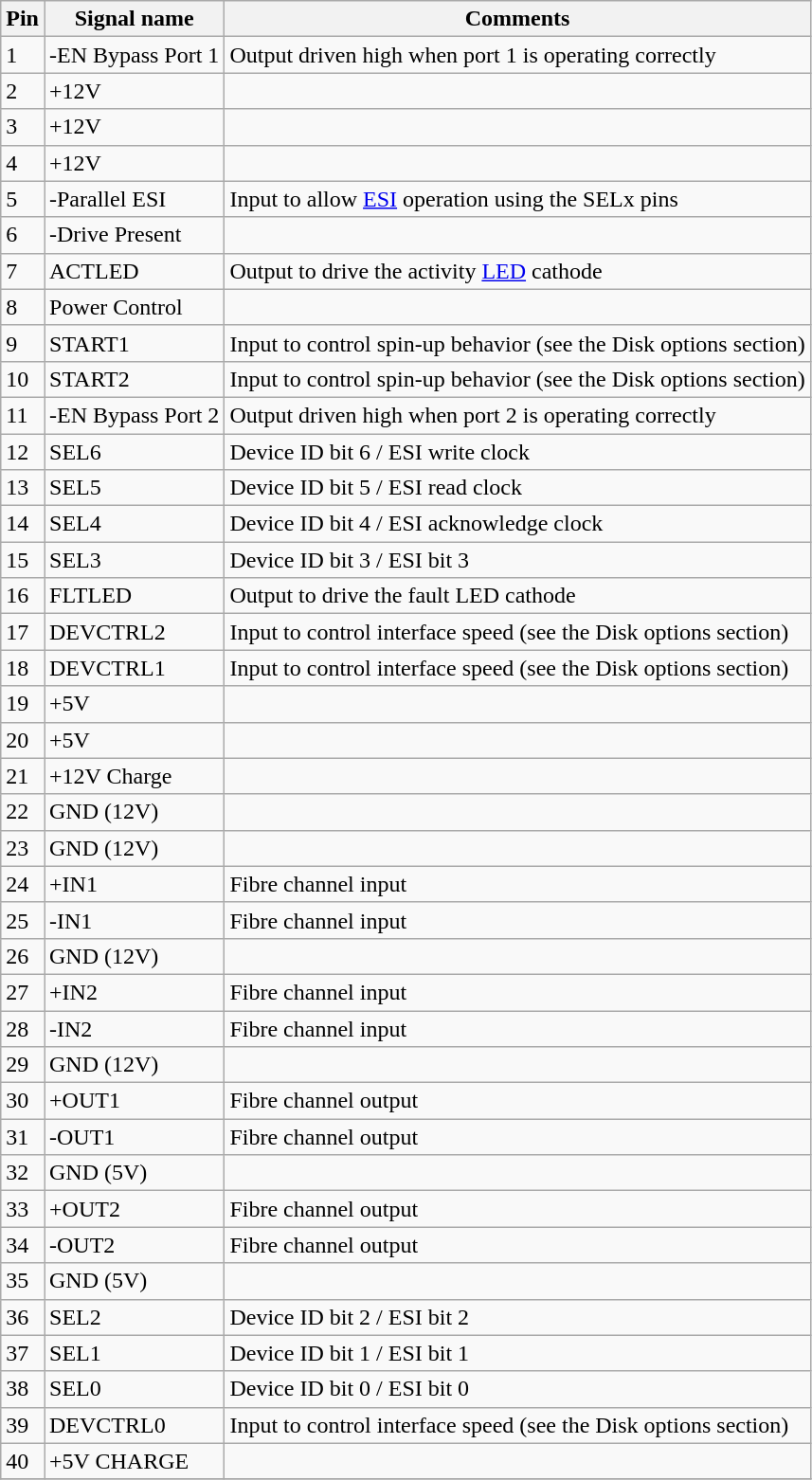<table class="wikitable">
<tr>
<th>Pin</th>
<th>Signal name</th>
<th>Comments</th>
</tr>
<tr>
<td>1</td>
<td>-EN Bypass Port 1</td>
<td>Output driven high when port 1 is operating correctly</td>
</tr>
<tr>
<td>2</td>
<td>+12V</td>
<td></td>
</tr>
<tr>
<td>3</td>
<td>+12V</td>
<td></td>
</tr>
<tr>
<td>4</td>
<td>+12V</td>
<td></td>
</tr>
<tr>
<td>5</td>
<td>-Parallel ESI</td>
<td>Input to allow <a href='#'>ESI</a> operation using the SELx pins</td>
</tr>
<tr>
<td>6</td>
<td>-Drive Present</td>
<td></td>
</tr>
<tr>
<td>7</td>
<td>ACTLED</td>
<td>Output to drive the activity <a href='#'>LED</a> cathode</td>
</tr>
<tr>
<td>8</td>
<td>Power Control</td>
<td></td>
</tr>
<tr>
<td>9</td>
<td>START1</td>
<td>Input to control spin-up behavior (see the Disk options section)</td>
</tr>
<tr>
<td>10</td>
<td>START2</td>
<td>Input to control spin-up behavior (see the Disk options section)</td>
</tr>
<tr>
<td>11</td>
<td>-EN Bypass Port 2</td>
<td>Output driven high when port 2 is operating correctly</td>
</tr>
<tr>
<td>12</td>
<td>SEL6</td>
<td>Device ID bit 6 / ESI write clock</td>
</tr>
<tr>
<td>13</td>
<td>SEL5</td>
<td>Device ID bit 5 / ESI read clock</td>
</tr>
<tr>
<td>14</td>
<td>SEL4</td>
<td>Device ID bit 4 / ESI acknowledge clock</td>
</tr>
<tr>
<td>15</td>
<td>SEL3</td>
<td>Device ID bit 3 / ESI bit 3</td>
</tr>
<tr>
<td>16</td>
<td>FLTLED</td>
<td>Output to drive the fault LED cathode</td>
</tr>
<tr>
<td>17</td>
<td>DEVCTRL2</td>
<td>Input to control interface speed (see the Disk options section)</td>
</tr>
<tr>
<td>18</td>
<td>DEVCTRL1</td>
<td>Input to control interface speed (see the Disk options section)</td>
</tr>
<tr>
<td>19</td>
<td>+5V</td>
<td></td>
</tr>
<tr>
<td>20</td>
<td>+5V</td>
<td></td>
</tr>
<tr>
<td>21</td>
<td>+12V Charge</td>
<td></td>
</tr>
<tr>
<td>22</td>
<td>GND (12V)</td>
<td></td>
</tr>
<tr>
<td>23</td>
<td>GND (12V)</td>
<td></td>
</tr>
<tr>
<td>24</td>
<td>+IN1</td>
<td>Fibre channel input</td>
</tr>
<tr>
<td>25</td>
<td>-IN1</td>
<td>Fibre channel input</td>
</tr>
<tr>
<td>26</td>
<td>GND (12V)</td>
<td></td>
</tr>
<tr>
<td>27</td>
<td>+IN2</td>
<td>Fibre channel input</td>
</tr>
<tr>
<td>28</td>
<td>-IN2</td>
<td>Fibre channel input</td>
</tr>
<tr>
<td>29</td>
<td>GND (12V)</td>
<td></td>
</tr>
<tr>
<td>30</td>
<td>+OUT1</td>
<td>Fibre channel output</td>
</tr>
<tr>
<td>31</td>
<td>-OUT1</td>
<td>Fibre channel output</td>
</tr>
<tr>
<td>32</td>
<td>GND (5V)</td>
<td></td>
</tr>
<tr>
<td>33</td>
<td>+OUT2</td>
<td>Fibre channel output</td>
</tr>
<tr>
<td>34</td>
<td>-OUT2</td>
<td>Fibre channel output</td>
</tr>
<tr>
<td>35</td>
<td>GND (5V)</td>
<td></td>
</tr>
<tr>
<td>36</td>
<td>SEL2</td>
<td>Device ID bit 2 / ESI bit 2</td>
</tr>
<tr>
<td>37</td>
<td>SEL1</td>
<td>Device ID bit 1 / ESI bit 1</td>
</tr>
<tr>
<td>38</td>
<td>SEL0</td>
<td>Device ID bit 0 / ESI bit 0</td>
</tr>
<tr>
<td>39</td>
<td>DEVCTRL0</td>
<td>Input to control interface speed (see the Disk options section)</td>
</tr>
<tr>
<td>40</td>
<td>+5V CHARGE</td>
<td></td>
</tr>
<tr>
</tr>
</table>
